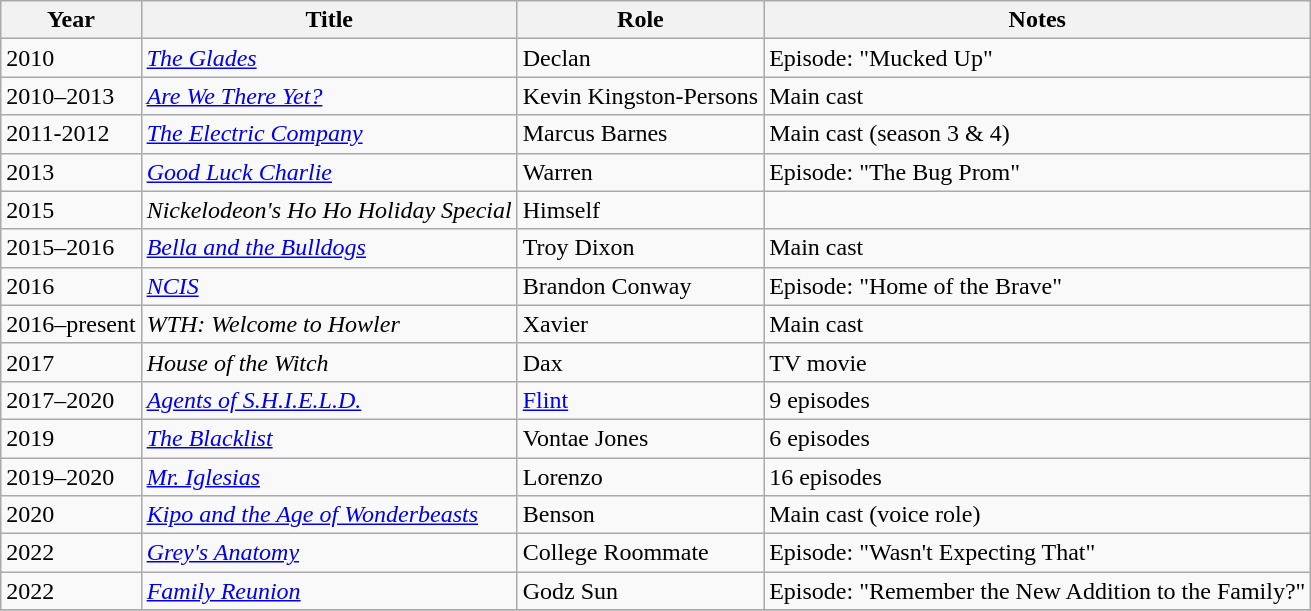<table class="wikitable sortable">
<tr>
<th>Year</th>
<th>Title</th>
<th>Role</th>
<th>Notes</th>
</tr>
<tr>
<td>2010</td>
<td><em><a href='#'>The Glades</a></em></td>
<td>Declan</td>
<td>Episode: "Mucked Up"</td>
</tr>
<tr>
<td>2010–2013</td>
<td><em><a href='#'>Are We There Yet?</a></em></td>
<td>Kevin Kingston-Persons</td>
<td>Main cast</td>
</tr>
<tr>
<td>2011-2012</td>
<td><em><a href='#'>The Electric Company</a></em></td>
<td>Marcus Barnes</td>
<td>Main cast (season 3 & 4)</td>
</tr>
<tr>
<td>2013</td>
<td><em><a href='#'>Good Luck Charlie</a></em></td>
<td>Warren</td>
<td>Episode: "The Bug Prom"</td>
</tr>
<tr>
<td>2015</td>
<td><em>Nickelodeon's Ho Ho Holiday Special</em></td>
<td>Himself</td>
<td></td>
</tr>
<tr>
<td>2015–2016</td>
<td><em><a href='#'>Bella and the Bulldogs</a></em></td>
<td>Troy Dixon</td>
<td>Main cast</td>
</tr>
<tr>
<td>2016</td>
<td><em><a href='#'>NCIS</a></em></td>
<td>Brandon Conway</td>
<td>Episode: "Home of the Brave"</td>
</tr>
<tr>
<td>2016–present</td>
<td><em>WTH: Welcome to Howler</em></td>
<td>Xavier</td>
<td>Main cast</td>
</tr>
<tr>
<td>2017</td>
<td><em>House of the Witch</em></td>
<td>Dax</td>
<td>TV movie</td>
</tr>
<tr>
<td>2017–2020</td>
<td><em><a href='#'>Agents of S.H.I.E.L.D.</a></em></td>
<td><a href='#'>Flint</a></td>
<td>9 episodes</td>
</tr>
<tr>
<td>2019</td>
<td><em><a href='#'>The Blacklist</a></em></td>
<td>Vontae Jones</td>
<td>6 episodes</td>
</tr>
<tr>
<td>2019–2020</td>
<td><em><a href='#'>Mr. Iglesias</a></em></td>
<td>Lorenzo</td>
<td>16 episodes</td>
</tr>
<tr>
<td>2020</td>
<td><em><a href='#'>Kipo and the Age of Wonderbeasts</a></em></td>
<td>Benson</td>
<td>Main cast (voice role)</td>
</tr>
<tr>
<td>2022</td>
<td><em><a href='#'>Grey's Anatomy</a></em></td>
<td>College Roommate</td>
<td>Episode: "Wasn't Expecting That"</td>
</tr>
<tr>
<td>2022</td>
<td><em><a href='#'>Family Reunion</a></em></td>
<td>Godz Sun</td>
<td>Episode: "Remember the New Addition to the Family?"</td>
</tr>
<tr>
</tr>
</table>
